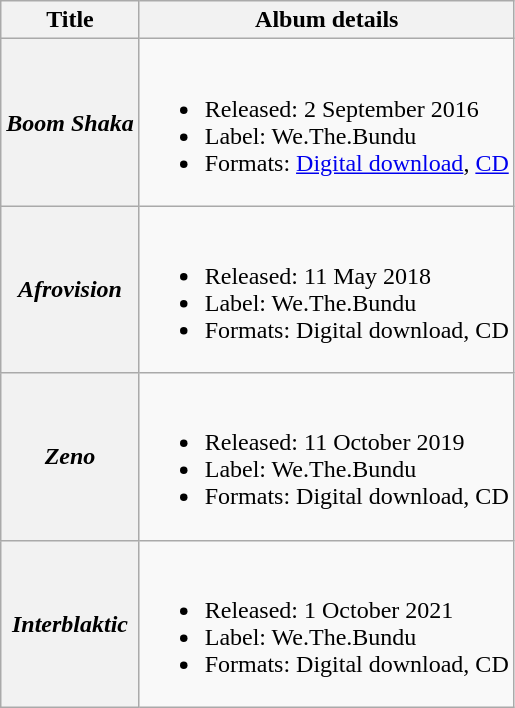<table class="wikitable plainrowheaders">
<tr>
<th>Title</th>
<th>Album details</th>
</tr>
<tr>
<th scope="row"><em>Boom Shaka</em></th>
<td><br><ul><li>Released: 2 September 2016</li><li>Label: We.The.Bundu</li><li>Formats: <a href='#'>Digital download</a>, <a href='#'>CD</a></li></ul></td>
</tr>
<tr>
<th scope="row"><em>Afrovision</em></th>
<td><br><ul><li>Released: 11 May 2018</li><li>Label: We.The.Bundu</li><li>Formats: Digital download, CD</li></ul></td>
</tr>
<tr>
<th scope="row"><em>Zeno</em></th>
<td><br><ul><li>Released: 11 October 2019</li><li>Label: We.The.Bundu</li><li>Formats: Digital download, CD</li></ul></td>
</tr>
<tr>
<th scope="row"><em>Interblaktic</em></th>
<td><br><ul><li>Released: 1 October 2021</li><li>Label: We.The.Bundu</li><li>Formats: Digital download, CD</li></ul></td>
</tr>
</table>
